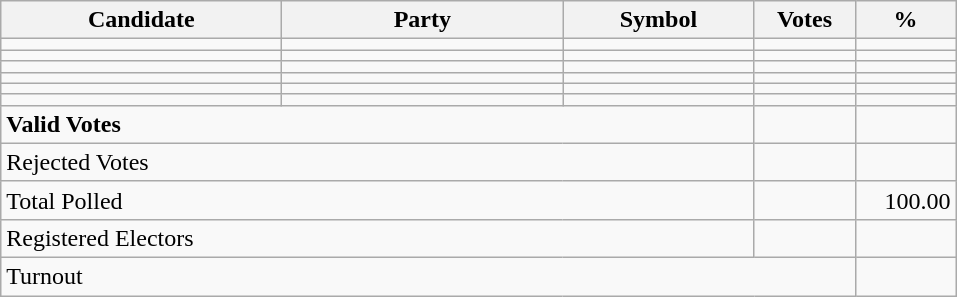<table class="wikitable" border="1" style="text-align:right;">
<tr>
<th align=left width="180">Candidate</th>
<th align=left width="180">Party</th>
<th align=left width="120">Symbol</th>
<th align=left width="60">Votes</th>
<th align=left width="60">%</th>
</tr>
<tr>
<td align=left></td>
<td align=left></td>
<td align=left></td>
<td></td>
<td></td>
</tr>
<tr>
<td align=left></td>
<td align=left></td>
<td align=left></td>
<td></td>
<td></td>
</tr>
<tr>
<td align=left></td>
<td align=left></td>
<td align=left></td>
<td></td>
<td></td>
</tr>
<tr>
<td align=left></td>
<td align=left></td>
<td align=left></td>
<td></td>
<td></td>
</tr>
<tr>
<td align=left></td>
<td align=left></td>
<td align=left></td>
<td></td>
<td></td>
</tr>
<tr>
<td align=left></td>
<td align=left></td>
<td align=left></td>
<td></td>
<td></td>
</tr>
<tr>
<td align=left colspan=3><strong>Valid Votes</strong></td>
<td><strong> </strong></td>
<td><strong> </strong></td>
</tr>
<tr>
<td align=left colspan=3>Rejected Votes</td>
<td></td>
<td></td>
</tr>
<tr>
<td align=left colspan=3>Total Polled</td>
<td></td>
<td>100.00</td>
</tr>
<tr>
<td align=left colspan=3>Registered Electors</td>
<td></td>
<td></td>
</tr>
<tr>
<td align=left colspan=4>Turnout</td>
<td></td>
</tr>
</table>
